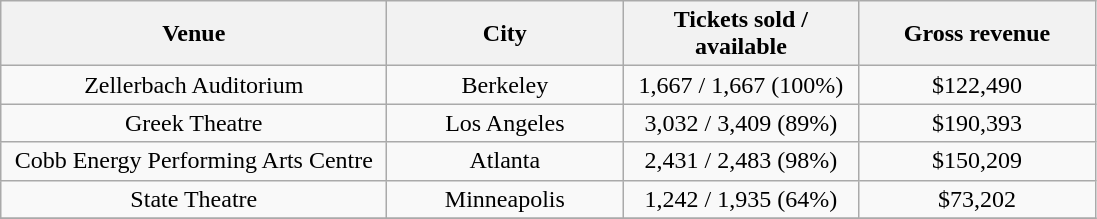<table class="wikitable" style="text-align:center">
<tr>
<th width="250">Venue</th>
<th width="150">City</th>
<th width="150">Tickets sold / available</th>
<th width="150">Gross revenue</th>
</tr>
<tr>
<td>Zellerbach Auditorium</td>
<td>Berkeley</td>
<td>1,667 / 1,667 (100%)</td>
<td>$122,490</td>
</tr>
<tr>
<td>Greek Theatre</td>
<td>Los Angeles</td>
<td>3,032 / 3,409 (89%)</td>
<td>$190,393</td>
</tr>
<tr>
<td>Cobb Energy Performing Arts Centre</td>
<td>Atlanta</td>
<td>2,431 / 2,483 (98%)</td>
<td>$150,209</td>
</tr>
<tr>
<td>State Theatre</td>
<td>Minneapolis</td>
<td>1,242 / 1,935 (64%)</td>
<td>$73,202</td>
</tr>
<tr>
</tr>
</table>
